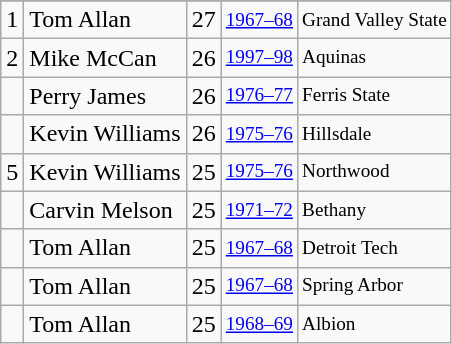<table class="wikitable">
<tr>
</tr>
<tr>
<td>1</td>
<td>Tom Allan</td>
<td>27</td>
<td style="font-size:80%;"><a href='#'>1967–68</a></td>
<td style="font-size:80%;">Grand Valley State</td>
</tr>
<tr>
<td>2</td>
<td>Mike McCan</td>
<td>26</td>
<td style="font-size:80%;"><a href='#'>1997–98</a></td>
<td style="font-size:80%;">Aquinas</td>
</tr>
<tr>
<td></td>
<td>Perry James</td>
<td>26</td>
<td style="font-size:80%;"><a href='#'>1976–77</a></td>
<td style="font-size:80%;">Ferris State</td>
</tr>
<tr>
<td></td>
<td>Kevin Williams</td>
<td>26</td>
<td style="font-size:80%;"><a href='#'>1975–76</a></td>
<td style="font-size:80%;">Hillsdale</td>
</tr>
<tr>
<td>5</td>
<td>Kevin Williams</td>
<td>25</td>
<td style="font-size:80%;"><a href='#'>1975–76</a></td>
<td style="font-size:80%;">Northwood</td>
</tr>
<tr>
<td></td>
<td>Carvin Melson</td>
<td>25</td>
<td style="font-size:80%;"><a href='#'>1971–72</a></td>
<td style="font-size:80%;">Bethany</td>
</tr>
<tr>
<td></td>
<td>Tom Allan</td>
<td>25</td>
<td style="font-size:80%;"><a href='#'>1967–68</a></td>
<td style="font-size:80%;">Detroit Tech</td>
</tr>
<tr>
<td></td>
<td>Tom Allan</td>
<td>25</td>
<td style="font-size:80%;"><a href='#'>1967–68</a></td>
<td style="font-size:80%;">Spring Arbor</td>
</tr>
<tr>
<td></td>
<td>Tom Allan</td>
<td>25</td>
<td style="font-size:80%;"><a href='#'>1968–69</a></td>
<td style="font-size:80%;">Albion</td>
</tr>
</table>
